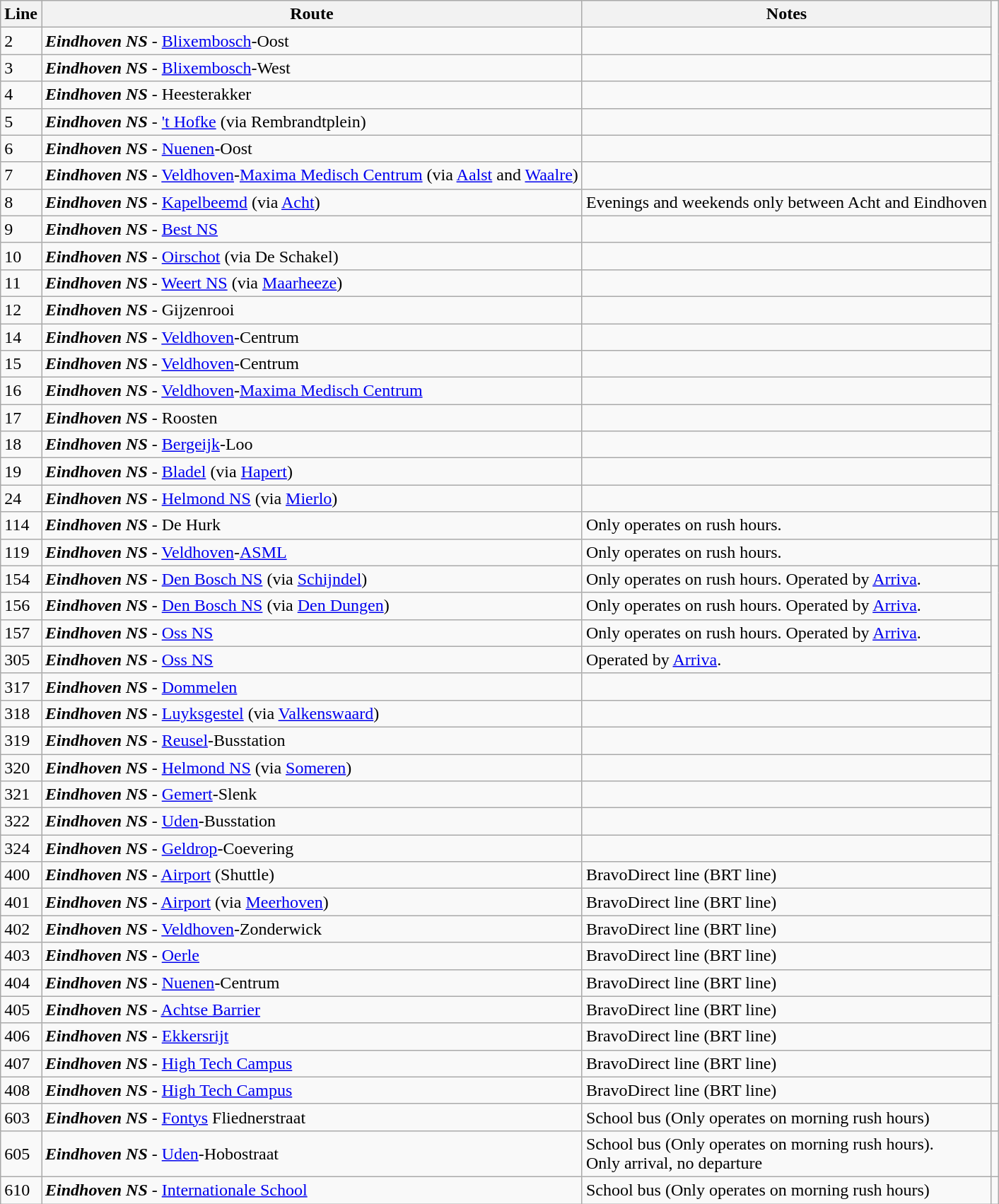<table class="wikitable vatop">
<tr>
<th>Line</th>
<th>Route</th>
<th>Notes</th>
</tr>
<tr>
<td>2</td>
<td><strong><em>Eindhoven NS</em></strong> - <a href='#'>Blixembosch</a>-Oost</td>
<td></td>
</tr>
<tr>
<td>3</td>
<td><strong><em>Eindhoven NS</em></strong> - <a href='#'>Blixembosch</a>-West</td>
<td></td>
</tr>
<tr>
<td>4</td>
<td><strong><em>Eindhoven NS</em></strong> - Heesterakker</td>
<td></td>
</tr>
<tr>
<td>5</td>
<td><strong><em>Eindhoven NS</em></strong> - <a href='#'>'t Hofke</a> (via Rembrandtplein)</td>
<td></td>
</tr>
<tr>
<td>6</td>
<td><strong><em>Eindhoven NS</em></strong> - <a href='#'>Nuenen</a>-Oost</td>
<td></td>
</tr>
<tr>
<td>7</td>
<td><strong><em>Eindhoven NS</em></strong> - <a href='#'>Veldhoven</a>-<a href='#'>Maxima Medisch Centrum</a> (via <a href='#'>Aalst</a> and <a href='#'>Waalre</a>)</td>
<td></td>
</tr>
<tr>
<td>8</td>
<td><strong><em>Eindhoven NS</em></strong> - <a href='#'>Kapelbeemd</a> (via <a href='#'>Acht</a>)</td>
<td>Evenings and weekends only between Acht and Eindhoven</td>
</tr>
<tr>
<td>9</td>
<td><strong><em>Eindhoven NS</em></strong> - <a href='#'>Best NS</a></td>
<td></td>
</tr>
<tr>
<td>10</td>
<td><strong><em>Eindhoven NS</em></strong> - <a href='#'>Oirschot</a> (via De Schakel)</td>
<td></td>
</tr>
<tr>
<td>11</td>
<td><strong><em>Eindhoven NS</em></strong> - <a href='#'>Weert NS</a> (via <a href='#'>Maarheeze</a>)</td>
<td></td>
</tr>
<tr>
<td>12</td>
<td><strong><em>Eindhoven NS</em></strong> - Gijzenrooi</td>
<td></td>
</tr>
<tr>
<td>14</td>
<td><strong><em>Eindhoven NS</em></strong> - <a href='#'>Veldhoven</a>-Centrum</td>
<td></td>
</tr>
<tr>
<td>15</td>
<td><strong><em>Eindhoven NS</em></strong> - <a href='#'>Veldhoven</a>-Centrum</td>
<td></td>
</tr>
<tr>
<td>16</td>
<td><strong><em>Eindhoven NS</em></strong> - <a href='#'>Veldhoven</a>-<a href='#'>Maxima Medisch Centrum</a></td>
<td></td>
</tr>
<tr>
<td>17</td>
<td><strong><em>Eindhoven NS</em></strong> - Roosten</td>
<td></td>
</tr>
<tr>
<td>18</td>
<td><strong><em>Eindhoven NS</em></strong> - <a href='#'>Bergeijk</a>-Loo</td>
<td></td>
</tr>
<tr>
<td>19</td>
<td><strong><em>Eindhoven NS</em></strong> - <a href='#'>Bladel</a> (via <a href='#'>Hapert</a>)</td>
<td></td>
</tr>
<tr>
<td>24</td>
<td><strong><em>Eindhoven NS</em></strong> - <a href='#'>Helmond NS</a> (via <a href='#'>Mierlo</a>)</td>
<td></td>
</tr>
<tr>
<td>114</td>
<td><strong><em>Eindhoven NS</em></strong> - De Hurk</td>
<td>Only operates on rush hours.</td>
<td></td>
</tr>
<tr>
<td>119</td>
<td><strong><em>Eindhoven NS</em></strong> - <a href='#'>Veldhoven</a>-<a href='#'>ASML</a></td>
<td>Only operates on rush hours.</td>
<td></td>
</tr>
<tr>
<td>154</td>
<td><strong><em>Eindhoven NS</em></strong> - <a href='#'>Den Bosch NS</a> (via <a href='#'>Schijndel</a>)</td>
<td>Only operates on rush hours. Operated by <a href='#'>Arriva</a>.</td>
</tr>
<tr>
<td>156</td>
<td><strong><em>Eindhoven NS</em></strong> - <a href='#'>Den Bosch NS</a> (via <a href='#'>Den Dungen</a>)</td>
<td>Only operates on rush hours. Operated by <a href='#'>Arriva</a>.</td>
</tr>
<tr>
<td>157</td>
<td><strong><em>Eindhoven NS</em></strong> - <a href='#'>Oss NS</a></td>
<td>Only operates on rush hours. Operated by <a href='#'>Arriva</a>.</td>
</tr>
<tr>
<td>305</td>
<td><strong><em>Eindhoven NS</em></strong> - <a href='#'>Oss NS</a></td>
<td>Operated by <a href='#'>Arriva</a>.</td>
</tr>
<tr>
<td>317</td>
<td><strong><em>Eindhoven NS</em></strong> - <a href='#'>Dommelen</a></td>
<td></td>
</tr>
<tr>
<td>318</td>
<td><strong><em>Eindhoven NS</em></strong> - <a href='#'>Luyksgestel</a> (via <a href='#'>Valkenswaard</a>)</td>
<td></td>
</tr>
<tr>
<td>319</td>
<td><strong><em>Eindhoven NS</em></strong> - <a href='#'>Reusel</a>-Busstation</td>
<td></td>
</tr>
<tr>
<td>320</td>
<td><strong><em>Eindhoven NS</em></strong> - <a href='#'>Helmond NS</a> (via <a href='#'>Someren</a>)</td>
<td></td>
</tr>
<tr>
<td>321</td>
<td><strong><em>Eindhoven NS</em></strong> - <a href='#'>Gemert</a>-Slenk</td>
<td></td>
</tr>
<tr>
<td>322</td>
<td><strong><em>Eindhoven NS</em></strong> - <a href='#'>Uden</a>-Busstation</td>
<td></td>
</tr>
<tr>
<td>324</td>
<td><strong><em>Eindhoven NS</em></strong> - <a href='#'>Geldrop</a>-Coevering</td>
<td></td>
</tr>
<tr>
<td>400</td>
<td><strong><em>Eindhoven NS</em></strong> - <a href='#'>Airport</a> (Shuttle)</td>
<td>BravoDirect line (BRT line)</td>
</tr>
<tr>
<td>401</td>
<td><strong><em>Eindhoven NS</em></strong> - <a href='#'>Airport</a> (via <a href='#'>Meerhoven</a>)</td>
<td>BravoDirect line (BRT line)</td>
</tr>
<tr>
<td>402</td>
<td><strong><em>Eindhoven NS</em></strong> - <a href='#'>Veldhoven</a>-Zonderwick</td>
<td>BravoDirect line (BRT line)</td>
</tr>
<tr>
<td>403</td>
<td><strong><em>Eindhoven NS</em></strong> - <a href='#'>Oerle</a></td>
<td>BravoDirect line (BRT line)</td>
</tr>
<tr>
<td>404</td>
<td><strong><em>Eindhoven NS</em></strong> - <a href='#'>Nuenen</a>-Centrum</td>
<td>BravoDirect line (BRT line)</td>
</tr>
<tr>
<td>405</td>
<td><strong><em>Eindhoven NS</em></strong> - <a href='#'>Achtse Barrier</a></td>
<td>BravoDirect line (BRT line)</td>
</tr>
<tr>
<td>406</td>
<td><strong><em>Eindhoven NS</em></strong> - <a href='#'>Ekkersrijt</a></td>
<td>BravoDirect line (BRT line)</td>
</tr>
<tr>
<td>407</td>
<td><strong><em>Eindhoven NS</em></strong> - <a href='#'>High Tech Campus</a></td>
<td>BravoDirect line (BRT line)</td>
</tr>
<tr>
<td>408</td>
<td><strong><em>Eindhoven NS</em></strong> - <a href='#'>High Tech Campus</a></td>
<td>BravoDirect line (BRT line)</td>
</tr>
<tr>
<td>603</td>
<td><strong><em>Eindhoven NS</em></strong> - <a href='#'>Fontys</a> Fliednerstraat</td>
<td>School bus (Only operates on morning rush hours)</td>
<td></td>
</tr>
<tr>
<td>605</td>
<td><strong><em>Eindhoven NS</em></strong> - <a href='#'>Uden</a>-Hobostraat</td>
<td>School bus (Only operates on morning rush hours).<br>Only arrival, no departure</td>
<td></td>
</tr>
<tr>
<td>610</td>
<td><strong><em>Eindhoven NS</em></strong> - <a href='#'>Internationale School</a></td>
<td>School bus (Only operates on morning rush hours)</td>
</tr>
</table>
